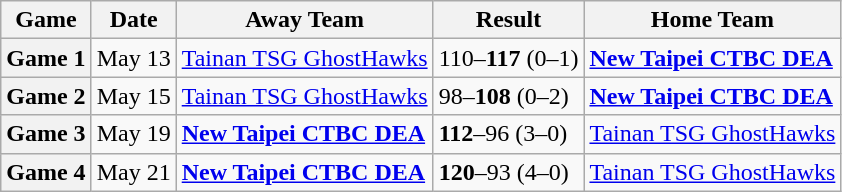<table class="wikitable plainrowheaders">
<tr>
<th scope="col">Game</th>
<th scope="col">Date</th>
<th scope="col">Away Team</th>
<th scope="col">Result</th>
<th scope="col">Home Team</th>
</tr>
<tr>
<th scope="row">Game 1</th>
<td>May 13</td>
<td><a href='#'>Tainan TSG GhostHawks</a></td>
<td>110–<strong>117</strong> (0–1)</td>
<td><strong><a href='#'>New Taipei CTBC DEA</a></strong></td>
</tr>
<tr>
<th scope="row">Game 2</th>
<td>May 15</td>
<td><a href='#'>Tainan TSG GhostHawks</a></td>
<td>98–<strong>108</strong> (0–2)</td>
<td><strong><a href='#'>New Taipei CTBC DEA</a></strong></td>
</tr>
<tr>
<th scope="row">Game 3</th>
<td>May 19</td>
<td><strong><a href='#'>New Taipei CTBC DEA</a></strong></td>
<td><strong>112</strong>–96 (3–0)</td>
<td><a href='#'>Tainan TSG GhostHawks</a></td>
</tr>
<tr>
<th scope="row">Game 4</th>
<td>May 21</td>
<td><strong><a href='#'>New Taipei CTBC DEA</a></strong></td>
<td><strong>120</strong>–93 (4–0)</td>
<td><a href='#'>Tainan TSG GhostHawks</a></td>
</tr>
</table>
